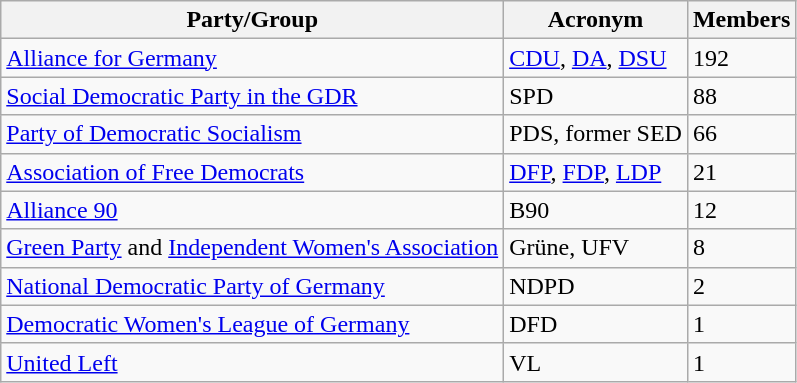<table class="wikitable">
<tr>
<th>Party/Group</th>
<th>Acronym</th>
<th>Members</th>
</tr>
<tr>
<td><a href='#'>Alliance for Germany</a></td>
<td><a href='#'>CDU</a>, <a href='#'>DA</a>, <a href='#'>DSU</a></td>
<td>192</td>
</tr>
<tr>
<td><a href='#'>Social Democratic Party in the GDR</a></td>
<td>SPD</td>
<td>88</td>
</tr>
<tr>
<td><a href='#'>Party of Democratic Socialism</a></td>
<td>PDS, former SED</td>
<td>66</td>
</tr>
<tr>
<td><a href='#'>Association of Free Democrats</a><td><a href='#'>DFP</a>, <a href='#'>FDP</a>, <a href='#'>LDP</a></td>
<td>21</td>
</tr>
<tr>
<td><a href='#'>Alliance 90</a></td>
<td>B90</td>
<td>12</td>
</tr>
<tr>
<td><a href='#'>Green Party</a> and <a href='#'>Independent Women's Association</a></td>
<td>Grüne, UFV</td>
<td>8</td>
</tr>
<tr>
<td><a href='#'>National Democratic Party of Germany</a></td>
<td>NDPD</td>
<td>2</td>
</tr>
<tr>
<td><a href='#'>Democratic Women's League of Germany</a></td>
<td>DFD</td>
<td>1</td>
</tr>
<tr>
<td><a href='#'>United Left</a></td>
<td>VL</td>
<td>1</td>
</tr>
</table>
